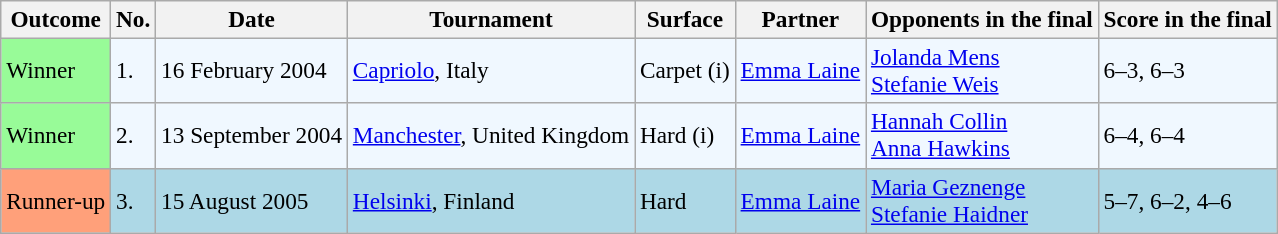<table class="sortable wikitable" style="font-size:97%;">
<tr>
<th>Outcome</th>
<th>No.</th>
<th>Date</th>
<th>Tournament</th>
<th>Surface</th>
<th>Partner</th>
<th>Opponents in the final</th>
<th>Score in the final</th>
</tr>
<tr style="background:#f0f8ff;">
<td style="background:#98fb98;">Winner</td>
<td>1.</td>
<td>16 February 2004</td>
<td><a href='#'>Capriolo</a>, Italy</td>
<td>Carpet (i)</td>
<td> <a href='#'>Emma Laine</a></td>
<td> <a href='#'>Jolanda Mens</a> <br>  <a href='#'>Stefanie Weis</a></td>
<td>6–3, 6–3</td>
</tr>
<tr style="background:#f0f8ff;">
<td style="background:#98fb98;">Winner</td>
<td>2.</td>
<td>13 September 2004</td>
<td><a href='#'>Manchester</a>, United Kingdom</td>
<td>Hard (i)</td>
<td> <a href='#'>Emma Laine</a></td>
<td> <a href='#'>Hannah Collin</a> <br>  <a href='#'>Anna Hawkins</a></td>
<td>6–4, 6–4</td>
</tr>
<tr style="background:lightblue;">
<td style="background:#ffa07a;">Runner-up</td>
<td>3.</td>
<td>15 August 2005</td>
<td><a href='#'>Helsinki</a>, Finland</td>
<td>Hard</td>
<td> <a href='#'>Emma Laine</a></td>
<td> <a href='#'>Maria Geznenge</a> <br>  <a href='#'>Stefanie Haidner</a></td>
<td>5–7, 6–2, 4–6</td>
</tr>
</table>
